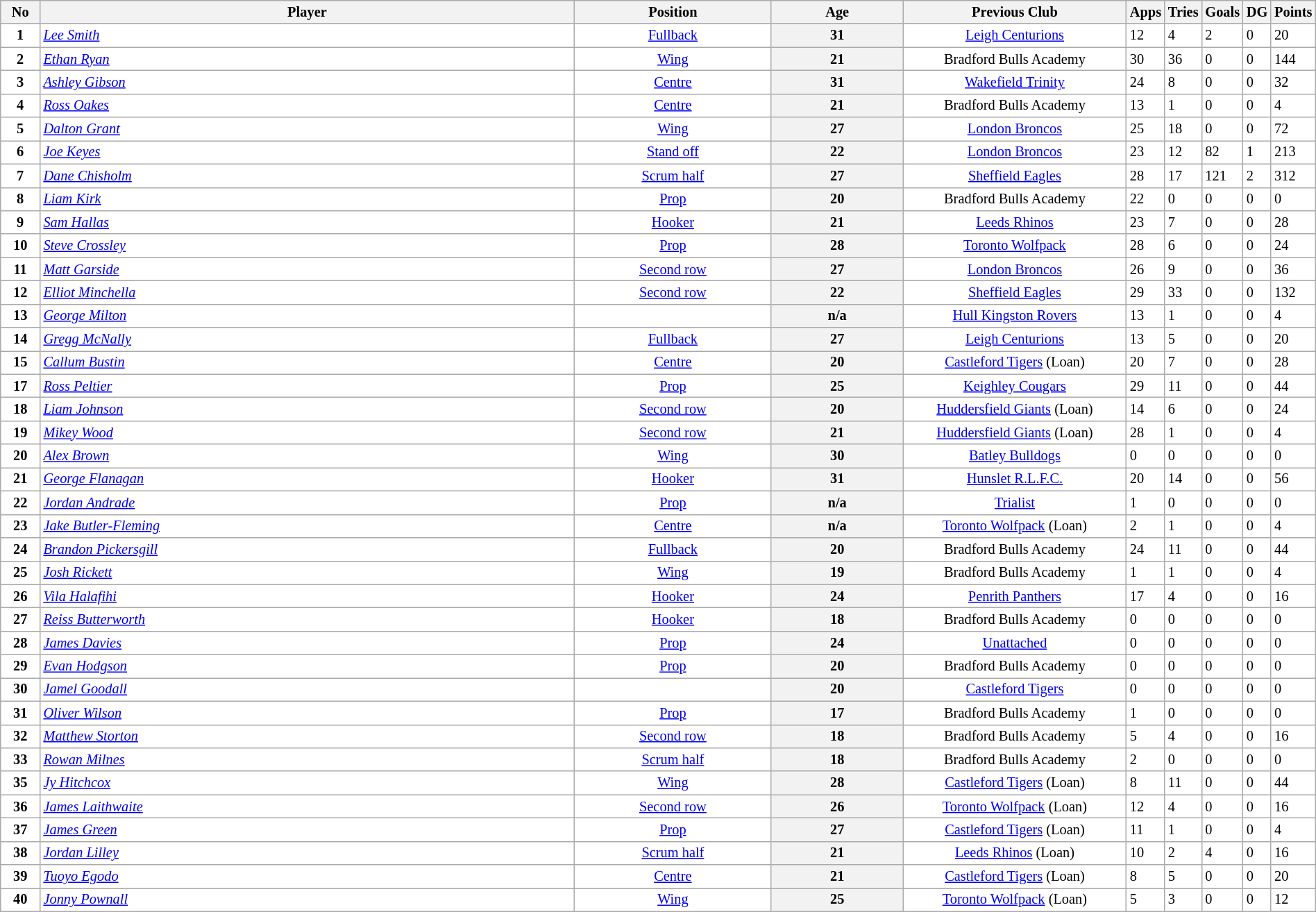<table class="wikitable sortable"  style="width:100%; font-size:85%;">
<tr style="background:#efefef;">
<th width=3%>No</th>
<th !width=47%>Player</th>
<th width=15%>Position</th>
<th width=1%>Age</th>
<th width=17%>Previous Club</th>
<th style="width:20px;">Apps</th>
<th style="width:20px;">Tries</th>
<th style="width:20px;">Goals</th>
<th style="width:20px;">DG</th>
<th style="width:20px;">Points</th>
</tr>
<tr style="background:#fff;">
<td align=center><strong>1</strong></td>
<td><em><a href='#'>Lee Smith</a></em></td>
<td align=center><a href='#'>Fullback</a></td>
<th width=10%>31</th>
<td align=center><a href='#'>Leigh Centurions</a></td>
<td align=centre>12</td>
<td align=centre>4</td>
<td align=centre>2</td>
<td align=centre>0</td>
<td align=centre>20</td>
</tr>
<tr style="background:#fff;">
<td align=center><strong>2</strong></td>
<td><em><a href='#'>Ethan Ryan</a></em></td>
<td align=center><a href='#'>Wing</a></td>
<th width=10%>21</th>
<td align=center>Bradford Bulls Academy</td>
<td align=centre>30</td>
<td align=centre>36</td>
<td align=centre>0</td>
<td align=centre>0</td>
<td align=centre>144</td>
</tr>
<tr style="background:#fff;">
<td align=center><strong>3</strong></td>
<td><em><a href='#'>Ashley Gibson</a></em></td>
<td align=center><a href='#'>Centre</a></td>
<th width=10%>31</th>
<td align=center><a href='#'>Wakefield Trinity</a></td>
<td align=centre>24</td>
<td align=centre>8</td>
<td align=centre>0</td>
<td align=centre>0</td>
<td align=centre>32</td>
</tr>
<tr style="background:#fff;">
<td align=center><strong>4</strong></td>
<td><em><a href='#'>Ross Oakes</a></em></td>
<td align=center><a href='#'>Centre</a></td>
<th width=10%>21</th>
<td align=center>Bradford Bulls Academy</td>
<td align=centre>13</td>
<td align=centre>1</td>
<td align=centre>0</td>
<td align=centre>0</td>
<td align=centre>4</td>
</tr>
<tr style="background:#fff;">
<td align=center><strong>5</strong></td>
<td><em><a href='#'>Dalton Grant</a></em></td>
<td align=center><a href='#'>Wing</a></td>
<th width=10%>27</th>
<td align=center><a href='#'>London Broncos</a></td>
<td align=centre>25</td>
<td align=centre>18</td>
<td align=centre>0</td>
<td align=centre>0</td>
<td align=centre>72</td>
</tr>
<tr style="background:#fff;">
<td align=center><strong>6</strong></td>
<td><em><a href='#'>Joe Keyes</a></em></td>
<td align=center><a href='#'>Stand off</a></td>
<th width=10%>22</th>
<td align=center><a href='#'>London Broncos</a></td>
<td align=centre>23</td>
<td align=centre>12</td>
<td align=centre>82</td>
<td align=centre>1</td>
<td align=centre>213</td>
</tr>
<tr style="background:#fff;">
<td align=center><strong>7</strong></td>
<td><em><a href='#'>Dane Chisholm</a></em></td>
<td align=center><a href='#'>Scrum half</a></td>
<th width=10%>27</th>
<td align=center><a href='#'>Sheffield Eagles</a></td>
<td align=centre>28</td>
<td align=centre>17</td>
<td align=centre>121</td>
<td align=centre>2</td>
<td align=centre>312</td>
</tr>
<tr style="background:#fff;">
<td align=center><strong>8</strong></td>
<td><em><a href='#'>Liam Kirk</a></em></td>
<td align=center><a href='#'>Prop</a></td>
<th width=10%>20</th>
<td align=center>Bradford Bulls Academy</td>
<td align=centre>22</td>
<td align=centre>0</td>
<td align=centre>0</td>
<td align=centre>0</td>
<td align=centre>0</td>
</tr>
<tr style="background:#fff;">
<td align=center><strong>9</strong></td>
<td><em><a href='#'>Sam Hallas</a></em></td>
<td align=center><a href='#'>Hooker</a></td>
<th width=10%>21</th>
<td align=center><a href='#'>Leeds Rhinos</a></td>
<td align=centre>23</td>
<td align=centre>7</td>
<td align=centre>0</td>
<td align=centre>0</td>
<td align=centre>28</td>
</tr>
<tr style="background:#fff;">
<td align=center><strong>10</strong></td>
<td><em><a href='#'>Steve Crossley</a></em></td>
<td align=center><a href='#'>Prop</a></td>
<th width=10%>28</th>
<td align=center><a href='#'>Toronto Wolfpack</a></td>
<td align=centre>28</td>
<td align=centre>6</td>
<td align=centre>0</td>
<td align=centre>0</td>
<td align=centre>24</td>
</tr>
<tr style="background:#fff;">
<td align=center><strong>11</strong></td>
<td><em><a href='#'>Matt Garside</a></em></td>
<td align=center><a href='#'>Second row</a></td>
<th width=10%>27</th>
<td align=center><a href='#'>London Broncos</a></td>
<td align=centre>26</td>
<td align=centre>9</td>
<td align=centre>0</td>
<td align=centre>0</td>
<td align=centre>36</td>
</tr>
<tr style="background:#fff;">
<td align=center><strong>12</strong></td>
<td><em><a href='#'>Elliot Minchella</a></em></td>
<td align=center><a href='#'>Second row</a></td>
<th width=10%>22</th>
<td align=center><a href='#'>Sheffield Eagles</a></td>
<td align=centre>29</td>
<td align=centre>33</td>
<td align=centre>0</td>
<td align=centre>0</td>
<td align=centre>132</td>
</tr>
<tr style="background:#fff;">
<td align=center><strong>13</strong></td>
<td><em><a href='#'>George Milton</a></em></td>
<td align=center></td>
<th width=10%>n/a</th>
<td align=center><a href='#'>Hull Kingston Rovers</a></td>
<td align=centre>13</td>
<td align=centre>1</td>
<td align=centre>0</td>
<td align=centre>0</td>
<td align=centre>4</td>
</tr>
<tr style="background:#fff;">
<td align=center><strong>14</strong></td>
<td><em><a href='#'>Gregg McNally</a></em></td>
<td align=center><a href='#'>Fullback</a></td>
<th width=10%>27</th>
<td align=center><a href='#'>Leigh Centurions</a></td>
<td align=centre>13</td>
<td align=centre>5</td>
<td align=centre>0</td>
<td align=centre>0</td>
<td align=centre>20</td>
</tr>
<tr style="background:#fff;">
<td align=center><strong>15</strong></td>
<td><em><a href='#'>Callum Bustin</a></em></td>
<td align=center><a href='#'>Centre</a></td>
<th width=10%>20</th>
<td align=center><a href='#'>Castleford Tigers</a> (Loan)</td>
<td align=centre>20</td>
<td align=centre>7</td>
<td align=centre>0</td>
<td align=centre>0</td>
<td align=centre>28</td>
</tr>
<tr style="background:#fff;">
<td align=center><strong>17</strong></td>
<td><em><a href='#'>Ross Peltier</a></em></td>
<td align=center><a href='#'>Prop</a></td>
<th width=10%>25</th>
<td align=center><a href='#'>Keighley Cougars</a></td>
<td align=centre>29</td>
<td align=centre>11</td>
<td align=centre>0</td>
<td align=centre>0</td>
<td align=centre>44</td>
</tr>
<tr style="background:#fff;">
<td align=center><strong>18</strong></td>
<td><em><a href='#'>Liam Johnson</a></em></td>
<td align=center><a href='#'>Second row</a></td>
<th width=10%>20</th>
<td align=center><a href='#'>Huddersfield Giants</a> (Loan)</td>
<td align=centre>14</td>
<td align=centre>6</td>
<td align=centre>0</td>
<td align=centre>0</td>
<td align=centre>24</td>
</tr>
<tr style="background:#fff;">
<td align=center><strong>19</strong></td>
<td><em><a href='#'>Mikey Wood</a></em></td>
<td align=center><a href='#'>Second row</a></td>
<th width=10%>21</th>
<td align=center><a href='#'>Huddersfield Giants</a> (Loan)</td>
<td align=centre>28</td>
<td align=centre>1</td>
<td align=centre>0</td>
<td align=centre>0</td>
<td align=centre>4</td>
</tr>
<tr style="background:#fff;">
<td align=center><strong>20</strong></td>
<td><em><a href='#'>Alex Brown</a></em></td>
<td align=center><a href='#'>Wing</a></td>
<th width=10%>30</th>
<td align=center><a href='#'>Batley Bulldogs</a></td>
<td align=centre>0</td>
<td align=centre>0</td>
<td align=centre>0</td>
<td align=centre>0</td>
<td align=centre>0</td>
</tr>
<tr style="background:#fff;">
<td align=center><strong>21</strong></td>
<td><em><a href='#'>George Flanagan</a></em></td>
<td align=center><a href='#'>Hooker</a></td>
<th width=10%>31</th>
<td align=center><a href='#'>Hunslet R.L.F.C.</a></td>
<td align=centre>20</td>
<td align=centre>14</td>
<td align=centre>0</td>
<td align=centre>0</td>
<td align=centre>56</td>
</tr>
<tr style="background:#fff;">
<td align=center><strong>22</strong></td>
<td><em><a href='#'>Jordan Andrade</a></em></td>
<td align=center><a href='#'>Prop</a></td>
<th width=10%>n/a</th>
<td align=center><a href='#'>Trialist</a></td>
<td align=centre>1</td>
<td align=centre>0</td>
<td align=centre>0</td>
<td align=centre>0</td>
<td align=centre>0</td>
</tr>
<tr style="background:#fff;">
<td align=center><strong>23</strong></td>
<td><em><a href='#'>Jake Butler-Fleming</a></em></td>
<td align=center><a href='#'>Centre</a></td>
<th width=10%>n/a</th>
<td align=center><a href='#'>Toronto Wolfpack</a> (Loan)</td>
<td align=centre>2</td>
<td align=centre>1</td>
<td align=centre>0</td>
<td align=centre>0</td>
<td align=centre>4</td>
</tr>
<tr style="background:#fff;">
<td align=center><strong>24</strong></td>
<td><em><a href='#'>Brandon Pickersgill</a></em></td>
<td align=center><a href='#'>Fullback</a></td>
<th width=10%>20</th>
<td align=center>Bradford Bulls Academy</td>
<td align=centre>24</td>
<td align=centre>11</td>
<td align=centre>0</td>
<td align=centre>0</td>
<td align=centre>44</td>
</tr>
<tr style="background:#fff;">
<td align=center><strong>25</strong></td>
<td><em><a href='#'>Josh Rickett</a></em></td>
<td align=center><a href='#'>Wing</a></td>
<th width=10%>19</th>
<td align=center>Bradford Bulls Academy</td>
<td align=centre>1</td>
<td align=centre>1</td>
<td align=centre>0</td>
<td align=centre>0</td>
<td align=centre>4</td>
</tr>
<tr style="background:#fff;">
<td align=center><strong>26</strong></td>
<td><em><a href='#'>Vila Halafihi</a></em></td>
<td align=center><a href='#'>Hooker</a></td>
<th width=10%>24</th>
<td align=center><a href='#'>Penrith Panthers</a></td>
<td align=centre>17</td>
<td align=centre>4</td>
<td align=centre>0</td>
<td align=centre>0</td>
<td align=centre>16</td>
</tr>
<tr style="background:#fff;">
<td align=center><strong>27</strong></td>
<td><em><a href='#'>Reiss Butterworth</a></em></td>
<td align=center><a href='#'>Hooker</a></td>
<th width=10%>18</th>
<td align=center>Bradford Bulls Academy</td>
<td align=centre>0</td>
<td align=centre>0</td>
<td align=centre>0</td>
<td align=centre>0</td>
<td align=centre>0</td>
</tr>
<tr style="background:#fff;">
<td align=center><strong>28</strong></td>
<td><em><a href='#'>James Davies</a></em></td>
<td align=center><a href='#'>Prop</a></td>
<th width=10%>24</th>
<td align=center><a href='#'>Unattached</a></td>
<td align=centre>0</td>
<td align=centre>0</td>
<td align=centre>0</td>
<td align=centre>0</td>
<td align=centre>0</td>
</tr>
<tr style="background:#fff;">
<td align=center><strong>29</strong></td>
<td><em><a href='#'>Evan Hodgson</a></em></td>
<td align=center><a href='#'>Prop</a></td>
<th width=10%>20</th>
<td align=center>Bradford Bulls Academy</td>
<td align=centre>0</td>
<td align=centre>0</td>
<td align=centre>0</td>
<td align=centre>0</td>
<td align=centre>0</td>
</tr>
<tr style="background:#fff;">
<td align=center><strong>30</strong></td>
<td><em><a href='#'>Jamel Goodall</a></em></td>
<td align=center></td>
<th width=10%>20</th>
<td align=center><a href='#'>Castleford Tigers</a></td>
<td align=centre>0</td>
<td align=centre>0</td>
<td align=centre>0</td>
<td align=centre>0</td>
<td align=centre>0</td>
</tr>
<tr style="background:#fff;">
<td align=center><strong>31</strong></td>
<td><em><a href='#'>Oliver Wilson</a></em></td>
<td align=center><a href='#'>Prop</a></td>
<th width=10%>17</th>
<td align=center>Bradford Bulls Academy</td>
<td align=centre>1</td>
<td align=centre>0</td>
<td align=centre>0</td>
<td align=centre>0</td>
<td align=centre>0</td>
</tr>
<tr style="background:#fff;">
<td align=center><strong>32</strong></td>
<td><em><a href='#'>Matthew Storton</a></em></td>
<td align=center><a href='#'>Second row</a></td>
<th width=10%>18</th>
<td align=center>Bradford Bulls Academy</td>
<td align=centre>5</td>
<td align=centre>4</td>
<td align=centre>0</td>
<td align=centre>0</td>
<td align=centre>16</td>
</tr>
<tr style="background:#fff;">
<td align=center><strong>33</strong></td>
<td><em><a href='#'>Rowan Milnes</a></em></td>
<td align=center><a href='#'>Scrum half</a></td>
<th width=10%>18</th>
<td align=center>Bradford Bulls Academy</td>
<td align=centre>2</td>
<td align=centre>0</td>
<td align=centre>0</td>
<td align=centre>0</td>
<td align=centre>0</td>
</tr>
<tr style="background:#fff;">
<td align=center><strong>35</strong></td>
<td><em><a href='#'>Jy Hitchcox</a></em></td>
<td align=center><a href='#'>Wing</a></td>
<th width=10%>28</th>
<td align=center><a href='#'>Castleford Tigers</a> (Loan)</td>
<td align=centre>8</td>
<td align=centre>11</td>
<td align=centre>0</td>
<td align=centre>0</td>
<td align=centre>44</td>
</tr>
<tr style="background:#fff;">
<td align=center><strong>36</strong></td>
<td><em><a href='#'>James Laithwaite</a></em></td>
<td align=center><a href='#'>Second row</a></td>
<th width=10%>26</th>
<td align=center><a href='#'>Toronto Wolfpack</a> (Loan)</td>
<td align=centre>12</td>
<td align=centre>4</td>
<td align=centre>0</td>
<td align=centre>0</td>
<td align=centre>16</td>
</tr>
<tr style="background:#fff;">
<td align=center><strong>37</strong></td>
<td><em><a href='#'>James Green</a></em></td>
<td align=center><a href='#'>Prop</a></td>
<th width=10%>27</th>
<td align=center><a href='#'>Castleford Tigers</a> (Loan)</td>
<td align=centre>11</td>
<td align=centre>1</td>
<td align=centre>0</td>
<td align=centre>0</td>
<td align=centre>4</td>
</tr>
<tr style="background:#fff;">
<td align=center><strong>38</strong></td>
<td><em><a href='#'>Jordan Lilley</a></em></td>
<td align=center><a href='#'>Scrum half</a></td>
<th width=10%>21</th>
<td align=center><a href='#'>Leeds Rhinos</a> (Loan)</td>
<td align=centre>10</td>
<td align=centre>2</td>
<td align=centre>4</td>
<td align=centre>0</td>
<td align=centre>16</td>
</tr>
<tr style="background:#fff;">
<td align=center><strong>39</strong></td>
<td><em><a href='#'>Tuoyo Egodo</a></em></td>
<td align=center><a href='#'>Centre</a></td>
<th width=10%>21</th>
<td align=center><a href='#'>Castleford Tigers</a> (Loan)</td>
<td align=centre>8</td>
<td align=centre>5</td>
<td align=centre>0</td>
<td align=centre>0</td>
<td align=centre>20</td>
</tr>
<tr style="background:#fff;">
<td align=center><strong>40</strong></td>
<td><em><a href='#'>Jonny Pownall</a></em></td>
<td align=center><a href='#'>Wing</a></td>
<th width=10%>25</th>
<td align=center><a href='#'>Toronto Wolfpack</a> (Loan)</td>
<td align=centre>5</td>
<td align=centre>3</td>
<td align=centre>0</td>
<td align=centre>0</td>
<td align=centre>12</td>
</tr>
</table>
